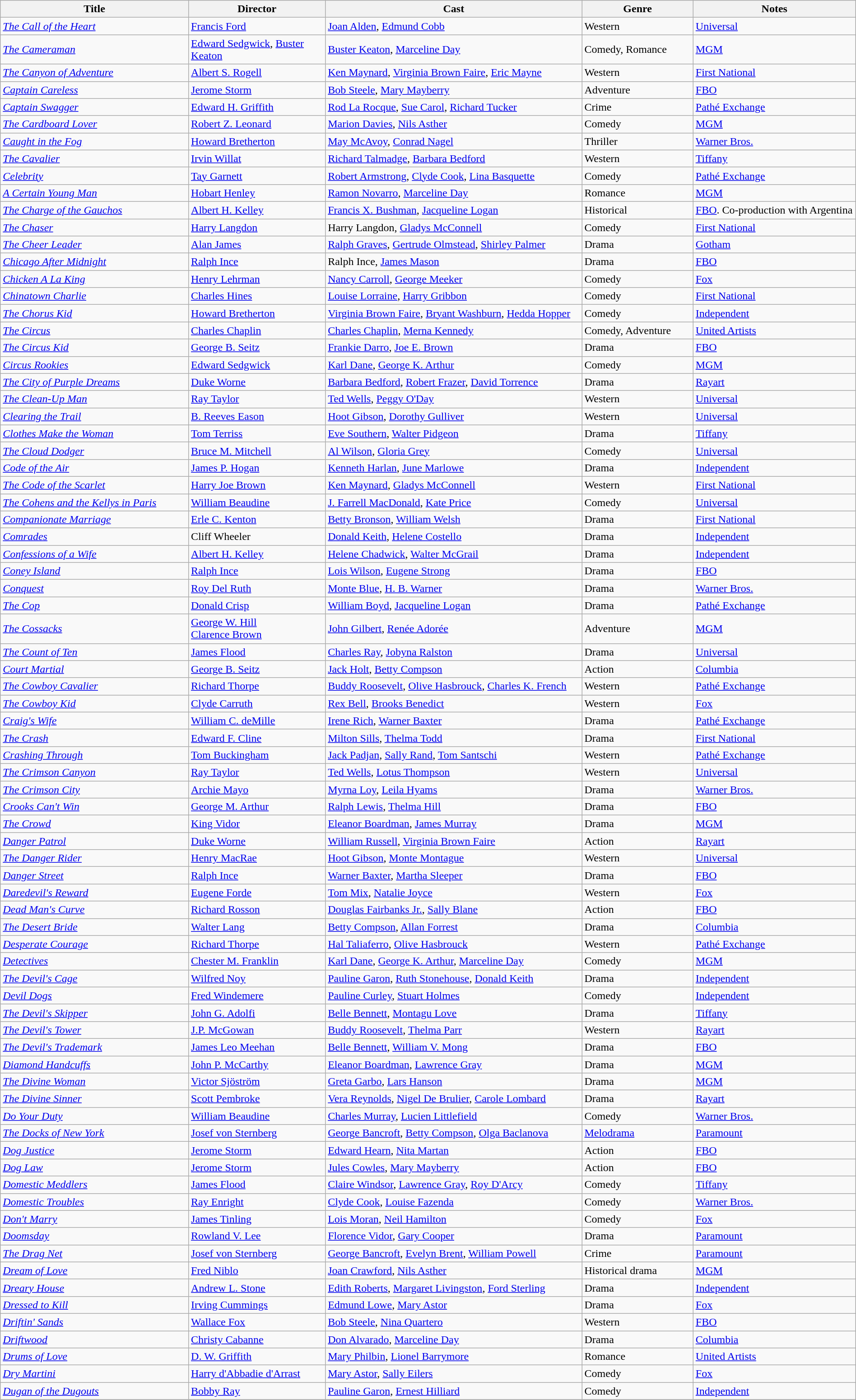<table class="wikitable" style="width:100%;">
<tr>
<th style="width:22%;">Title</th>
<th style="width:16%;">Director</th>
<th style="width:30%;">Cast</th>
<th style="width:13%;">Genre</th>
<th style="width:19%;">Notes</th>
</tr>
<tr>
<td><em><a href='#'>The Call of the Heart</a></em></td>
<td><a href='#'>Francis Ford</a></td>
<td><a href='#'>Joan Alden</a>, <a href='#'>Edmund Cobb</a></td>
<td>Western</td>
<td><a href='#'>Universal</a></td>
</tr>
<tr>
<td><em><a href='#'>The Cameraman</a></em></td>
<td><a href='#'>Edward Sedgwick</a>, <a href='#'>Buster Keaton</a></td>
<td><a href='#'>Buster Keaton</a>, <a href='#'>Marceline Day</a></td>
<td>Comedy, Romance</td>
<td><a href='#'>MGM</a></td>
</tr>
<tr>
<td><em><a href='#'>The Canyon of Adventure</a></em></td>
<td><a href='#'>Albert S. Rogell</a></td>
<td><a href='#'>Ken Maynard</a>, <a href='#'>Virginia Brown Faire</a>, <a href='#'>Eric Mayne</a></td>
<td>Western</td>
<td><a href='#'>First National</a></td>
</tr>
<tr>
<td><em><a href='#'>Captain Careless</a></em></td>
<td><a href='#'>Jerome Storm</a></td>
<td><a href='#'>Bob Steele</a>, <a href='#'>Mary Mayberry</a></td>
<td>Adventure</td>
<td><a href='#'>FBO</a></td>
</tr>
<tr>
<td><em><a href='#'>Captain Swagger </a></em></td>
<td><a href='#'>Edward H. Griffith</a></td>
<td><a href='#'>Rod La Rocque</a>, <a href='#'>Sue Carol</a>, <a href='#'>Richard Tucker</a></td>
<td>Crime</td>
<td><a href='#'>Pathé Exchange</a></td>
</tr>
<tr>
<td><em><a href='#'>The Cardboard Lover</a></em></td>
<td><a href='#'>Robert Z. Leonard</a></td>
<td><a href='#'>Marion Davies</a>, <a href='#'>Nils Asther</a></td>
<td>Comedy</td>
<td><a href='#'>MGM</a></td>
</tr>
<tr>
<td><em><a href='#'>Caught in the Fog</a></em></td>
<td><a href='#'>Howard Bretherton</a></td>
<td><a href='#'>May McAvoy</a>, <a href='#'>Conrad Nagel</a></td>
<td>Thriller</td>
<td><a href='#'>Warner Bros.</a></td>
</tr>
<tr>
<td><em><a href='#'>The Cavalier</a></em></td>
<td><a href='#'>Irvin Willat</a></td>
<td><a href='#'>Richard Talmadge</a>, <a href='#'>Barbara Bedford</a></td>
<td>Western</td>
<td><a href='#'>Tiffany</a></td>
</tr>
<tr>
<td><em><a href='#'>Celebrity</a></em></td>
<td><a href='#'>Tay Garnett</a></td>
<td><a href='#'>Robert Armstrong</a>, <a href='#'>Clyde Cook</a>, <a href='#'>Lina Basquette</a></td>
<td>Comedy</td>
<td><a href='#'>Pathé Exchange</a></td>
</tr>
<tr>
<td><em><a href='#'>A Certain Young Man</a></em></td>
<td><a href='#'>Hobart Henley</a></td>
<td><a href='#'>Ramon Novarro</a>, <a href='#'>Marceline Day</a></td>
<td>Romance</td>
<td><a href='#'>MGM</a></td>
</tr>
<tr>
<td><em><a href='#'>The Charge of the Gauchos</a></em></td>
<td><a href='#'>Albert H. Kelley</a></td>
<td><a href='#'>Francis X. Bushman</a>, <a href='#'>Jacqueline Logan</a></td>
<td>Historical</td>
<td><a href='#'>FBO</a>. Co-production with Argentina</td>
</tr>
<tr>
<td><em><a href='#'>The Chaser</a></em></td>
<td><a href='#'>Harry Langdon</a></td>
<td>Harry Langdon, <a href='#'>Gladys McConnell</a></td>
<td>Comedy</td>
<td><a href='#'>First National</a></td>
</tr>
<tr>
<td><em><a href='#'>The Cheer Leader</a></em></td>
<td><a href='#'>Alan James</a></td>
<td><a href='#'>Ralph Graves</a>, <a href='#'>Gertrude Olmstead</a>, <a href='#'>Shirley Palmer</a></td>
<td>Drama</td>
<td><a href='#'>Gotham</a></td>
</tr>
<tr>
<td><em><a href='#'>Chicago After Midnight</a></em></td>
<td><a href='#'>Ralph Ince</a></td>
<td>Ralph Ince, <a href='#'>James Mason</a></td>
<td>Drama</td>
<td><a href='#'>FBO</a></td>
</tr>
<tr>
<td><em><a href='#'>Chicken A La King</a></em></td>
<td><a href='#'>Henry Lehrman</a></td>
<td><a href='#'>Nancy Carroll</a>, <a href='#'>George Meeker</a></td>
<td>Comedy</td>
<td><a href='#'>Fox</a></td>
</tr>
<tr>
<td><em><a href='#'>Chinatown Charlie</a></em></td>
<td><a href='#'>Charles Hines</a></td>
<td><a href='#'>Louise Lorraine</a>, <a href='#'>Harry Gribbon</a></td>
<td>Comedy</td>
<td><a href='#'>First National</a></td>
</tr>
<tr>
<td><em><a href='#'>The Chorus Kid</a></em></td>
<td><a href='#'>Howard Bretherton</a></td>
<td><a href='#'>Virginia Brown Faire</a>, <a href='#'>Bryant Washburn</a>, <a href='#'>Hedda Hopper</a></td>
<td>Comedy</td>
<td><a href='#'>Independent</a></td>
</tr>
<tr>
<td><em><a href='#'>The Circus</a></em></td>
<td><a href='#'>Charles Chaplin</a></td>
<td><a href='#'>Charles Chaplin</a>, <a href='#'>Merna Kennedy</a></td>
<td>Comedy, Adventure</td>
<td><a href='#'>United Artists</a></td>
</tr>
<tr>
<td><em><a href='#'>The Circus Kid</a></em></td>
<td><a href='#'>George B. Seitz</a></td>
<td><a href='#'>Frankie Darro</a>, <a href='#'>Joe E. Brown</a></td>
<td>Drama</td>
<td><a href='#'>FBO</a></td>
</tr>
<tr>
<td><em><a href='#'>Circus Rookies</a></em></td>
<td><a href='#'>Edward Sedgwick</a></td>
<td><a href='#'>Karl Dane</a>, <a href='#'>George K. Arthur</a></td>
<td>Comedy</td>
<td><a href='#'>MGM</a></td>
</tr>
<tr>
<td><em><a href='#'>The City of Purple Dreams</a></em></td>
<td><a href='#'>Duke Worne</a></td>
<td><a href='#'>Barbara Bedford</a>, <a href='#'>Robert Frazer</a>, <a href='#'>David Torrence</a></td>
<td>Drama</td>
<td><a href='#'>Rayart</a></td>
</tr>
<tr>
<td><em><a href='#'>The Clean-Up Man</a></em></td>
<td><a href='#'>Ray Taylor</a></td>
<td><a href='#'>Ted Wells</a>, <a href='#'>Peggy O'Day</a></td>
<td>Western</td>
<td><a href='#'>Universal</a></td>
</tr>
<tr>
<td><em><a href='#'>Clearing the Trail</a></em></td>
<td><a href='#'>B. Reeves Eason</a></td>
<td><a href='#'>Hoot Gibson</a>, <a href='#'>Dorothy Gulliver</a></td>
<td>Western</td>
<td><a href='#'>Universal</a></td>
</tr>
<tr>
<td><em><a href='#'>Clothes Make the Woman</a></em></td>
<td><a href='#'>Tom Terriss</a></td>
<td><a href='#'>Eve Southern</a>, <a href='#'>Walter Pidgeon</a></td>
<td>Drama</td>
<td><a href='#'>Tiffany</a></td>
</tr>
<tr>
<td><em><a href='#'>The Cloud Dodger</a></em></td>
<td><a href='#'>Bruce M. Mitchell</a></td>
<td><a href='#'>Al Wilson</a>, <a href='#'>Gloria Grey</a></td>
<td>Comedy</td>
<td><a href='#'>Universal</a></td>
</tr>
<tr>
<td><em><a href='#'>Code of the Air</a></em></td>
<td><a href='#'>James P. Hogan</a></td>
<td><a href='#'>Kenneth Harlan</a>, <a href='#'>June Marlowe</a></td>
<td>Drama</td>
<td><a href='#'>Independent</a></td>
</tr>
<tr>
<td><em><a href='#'>The Code of the Scarlet</a></em></td>
<td><a href='#'>Harry Joe Brown</a></td>
<td><a href='#'>Ken Maynard</a>, <a href='#'>Gladys McConnell</a></td>
<td>Western</td>
<td><a href='#'>First National</a></td>
</tr>
<tr>
<td><em><a href='#'>The Cohens and the Kellys in Paris</a></em></td>
<td><a href='#'>William Beaudine</a></td>
<td><a href='#'>J. Farrell MacDonald</a>, <a href='#'>Kate Price</a></td>
<td>Comedy</td>
<td><a href='#'>Universal</a></td>
</tr>
<tr>
<td><em><a href='#'>Companionate Marriage</a></em></td>
<td><a href='#'>Erle C. Kenton</a></td>
<td><a href='#'>Betty Bronson</a>, <a href='#'>William Welsh</a></td>
<td>Drama</td>
<td><a href='#'>First National</a></td>
</tr>
<tr>
<td><em><a href='#'>Comrades</a></em></td>
<td>Cliff Wheeler</td>
<td><a href='#'>Donald Keith</a>, <a href='#'>Helene Costello</a></td>
<td>Drama</td>
<td><a href='#'>Independent</a></td>
</tr>
<tr>
<td><em><a href='#'>Confessions of a Wife</a></em></td>
<td><a href='#'>Albert H. Kelley</a></td>
<td><a href='#'>Helene Chadwick</a>, <a href='#'>Walter McGrail</a></td>
<td>Drama</td>
<td><a href='#'>Independent</a></td>
</tr>
<tr>
<td><em><a href='#'>Coney Island</a></em></td>
<td><a href='#'>Ralph Ince</a></td>
<td><a href='#'>Lois Wilson</a>, <a href='#'>Eugene Strong</a></td>
<td>Drama</td>
<td><a href='#'>FBO</a></td>
</tr>
<tr>
<td><em><a href='#'>Conquest</a></em></td>
<td><a href='#'>Roy Del Ruth</a></td>
<td><a href='#'>Monte Blue</a>, <a href='#'>H. B. Warner</a></td>
<td>Drama</td>
<td><a href='#'>Warner Bros.</a></td>
</tr>
<tr>
<td><em><a href='#'>The Cop</a></em></td>
<td><a href='#'>Donald Crisp</a></td>
<td><a href='#'>William Boyd</a>, <a href='#'>Jacqueline Logan</a></td>
<td>Drama</td>
<td><a href='#'>Pathé Exchange</a></td>
</tr>
<tr>
<td><em><a href='#'>The Cossacks</a></em></td>
<td><a href='#'>George W. Hill</a><br><a href='#'>Clarence Brown</a></td>
<td><a href='#'>John Gilbert</a>, <a href='#'>Renée Adorée</a></td>
<td>Adventure</td>
<td><a href='#'>MGM</a></td>
</tr>
<tr>
<td><em><a href='#'>The Count of Ten</a></em></td>
<td><a href='#'>James Flood</a></td>
<td><a href='#'>Charles Ray</a>, <a href='#'>Jobyna Ralston</a></td>
<td>Drama</td>
<td><a href='#'>Universal</a></td>
</tr>
<tr>
<td><em><a href='#'>Court Martial</a></em></td>
<td><a href='#'>George B. Seitz</a></td>
<td><a href='#'>Jack Holt</a>, <a href='#'>Betty Compson</a></td>
<td>Action</td>
<td><a href='#'>Columbia</a></td>
</tr>
<tr>
<td><em><a href='#'>The Cowboy Cavalier</a></em></td>
<td><a href='#'>Richard Thorpe</a></td>
<td><a href='#'>Buddy Roosevelt</a>, <a href='#'>Olive Hasbrouck</a>, <a href='#'>Charles K. French</a></td>
<td>Western</td>
<td><a href='#'>Pathé Exchange</a></td>
</tr>
<tr>
<td><em><a href='#'>The Cowboy Kid</a></em></td>
<td><a href='#'>Clyde Carruth</a></td>
<td><a href='#'>Rex Bell</a>, <a href='#'>Brooks Benedict</a></td>
<td>Western</td>
<td><a href='#'>Fox</a></td>
</tr>
<tr>
<td><em><a href='#'>Craig's Wife</a></em></td>
<td><a href='#'>William C. deMille</a></td>
<td><a href='#'>Irene Rich</a>, <a href='#'>Warner Baxter</a></td>
<td>Drama</td>
<td><a href='#'>Pathé Exchange</a></td>
</tr>
<tr>
<td><em><a href='#'>The Crash</a></em></td>
<td><a href='#'>Edward F. Cline</a></td>
<td><a href='#'>Milton Sills</a>, <a href='#'>Thelma Todd</a></td>
<td>Drama</td>
<td><a href='#'>First National</a></td>
</tr>
<tr>
<td><em><a href='#'>Crashing Through</a></em></td>
<td><a href='#'>Tom Buckingham</a></td>
<td><a href='#'>Jack Padjan</a>, <a href='#'>Sally Rand</a>, <a href='#'>Tom Santschi</a></td>
<td>Western</td>
<td><a href='#'>Pathé Exchange</a></td>
</tr>
<tr>
<td><em><a href='#'>The Crimson Canyon</a></em></td>
<td><a href='#'>Ray Taylor</a></td>
<td><a href='#'>Ted Wells</a>, <a href='#'>Lotus Thompson</a></td>
<td>Western</td>
<td><a href='#'>Universal</a></td>
</tr>
<tr>
<td><em><a href='#'>The Crimson City</a></em></td>
<td><a href='#'>Archie Mayo</a></td>
<td><a href='#'>Myrna Loy</a>, <a href='#'>Leila Hyams</a></td>
<td>Drama</td>
<td><a href='#'>Warner Bros.</a></td>
</tr>
<tr>
<td><em><a href='#'>Crooks Can't Win</a></em></td>
<td><a href='#'>George M. Arthur</a></td>
<td><a href='#'>Ralph Lewis</a>, <a href='#'>Thelma Hill</a></td>
<td>Drama</td>
<td><a href='#'>FBO</a></td>
</tr>
<tr>
<td><em><a href='#'>The Crowd</a></em></td>
<td><a href='#'>King Vidor</a></td>
<td><a href='#'>Eleanor Boardman</a>, <a href='#'>James Murray</a></td>
<td>Drama</td>
<td><a href='#'>MGM</a></td>
</tr>
<tr>
<td><em><a href='#'>Danger Patrol</a></em></td>
<td><a href='#'>Duke Worne</a></td>
<td><a href='#'>William Russell</a>, <a href='#'>Virginia Brown Faire</a></td>
<td>Action</td>
<td><a href='#'>Rayart</a></td>
</tr>
<tr>
<td><em><a href='#'>The Danger Rider</a></em></td>
<td><a href='#'>Henry MacRae</a></td>
<td><a href='#'>Hoot Gibson</a>, <a href='#'>Monte Montague</a></td>
<td>Western</td>
<td><a href='#'>Universal</a></td>
</tr>
<tr>
<td><em><a href='#'>Danger Street</a></em></td>
<td><a href='#'>Ralph Ince</a></td>
<td><a href='#'>Warner Baxter</a>, <a href='#'>Martha Sleeper</a></td>
<td>Drama</td>
<td><a href='#'>FBO</a></td>
</tr>
<tr>
<td><em><a href='#'>Daredevil's Reward</a></em></td>
<td><a href='#'>Eugene Forde</a></td>
<td><a href='#'>Tom Mix</a>, <a href='#'>Natalie Joyce</a></td>
<td>Western</td>
<td><a href='#'>Fox</a></td>
</tr>
<tr>
<td><em><a href='#'>Dead Man's Curve</a></em></td>
<td><a href='#'>Richard Rosson</a></td>
<td><a href='#'>Douglas Fairbanks Jr.</a>, <a href='#'>Sally Blane</a></td>
<td>Action</td>
<td><a href='#'>FBO</a></td>
</tr>
<tr>
<td><em><a href='#'>The Desert Bride</a></em></td>
<td><a href='#'>Walter Lang</a></td>
<td><a href='#'>Betty Compson</a>, <a href='#'>Allan Forrest</a></td>
<td>Drama</td>
<td><a href='#'>Columbia</a></td>
</tr>
<tr>
<td><em><a href='#'>Desperate Courage</a></em></td>
<td><a href='#'>Richard Thorpe</a></td>
<td><a href='#'>Hal Taliaferro</a>, <a href='#'>Olive Hasbrouck</a></td>
<td>Western</td>
<td><a href='#'>Pathé Exchange</a></td>
</tr>
<tr>
<td><em><a href='#'>Detectives</a></em></td>
<td><a href='#'>Chester M. Franklin</a></td>
<td><a href='#'>Karl Dane</a>, <a href='#'>George K. Arthur</a>, <a href='#'>Marceline Day</a></td>
<td>Comedy</td>
<td><a href='#'>MGM</a></td>
</tr>
<tr>
<td><em><a href='#'>The Devil's Cage</a></em></td>
<td><a href='#'>Wilfred Noy</a></td>
<td><a href='#'>Pauline Garon</a>, <a href='#'>Ruth Stonehouse</a>, <a href='#'>Donald Keith</a></td>
<td>Drama</td>
<td><a href='#'>Independent</a></td>
</tr>
<tr>
<td><em><a href='#'>Devil Dogs</a></em></td>
<td><a href='#'>Fred Windemere</a></td>
<td><a href='#'>Pauline Curley</a>, <a href='#'>Stuart Holmes</a></td>
<td>Comedy</td>
<td><a href='#'>Independent</a></td>
</tr>
<tr>
<td><em><a href='#'>The Devil's Skipper</a></em></td>
<td><a href='#'>John G. Adolfi</a></td>
<td><a href='#'>Belle Bennett</a>, <a href='#'>Montagu Love</a></td>
<td>Drama</td>
<td><a href='#'>Tiffany</a></td>
</tr>
<tr>
<td><em><a href='#'>The Devil's Tower</a></em></td>
<td><a href='#'>J.P. McGowan</a></td>
<td><a href='#'>Buddy Roosevelt</a>, <a href='#'>Thelma Parr</a></td>
<td>Western</td>
<td><a href='#'>Rayart</a></td>
</tr>
<tr>
<td><em><a href='#'>The Devil's Trademark</a></em></td>
<td><a href='#'>James Leo Meehan</a></td>
<td><a href='#'>Belle Bennett</a>, <a href='#'>William V. Mong</a></td>
<td>Drama</td>
<td><a href='#'>FBO</a></td>
</tr>
<tr>
<td><em><a href='#'>Diamond Handcuffs</a></em></td>
<td><a href='#'>John P. McCarthy</a></td>
<td><a href='#'>Eleanor Boardman</a>, <a href='#'>Lawrence Gray</a></td>
<td>Drama</td>
<td><a href='#'>MGM</a></td>
</tr>
<tr>
<td><em><a href='#'>The Divine Woman</a></em></td>
<td><a href='#'>Victor Sjöström</a></td>
<td><a href='#'>Greta Garbo</a>, <a href='#'>Lars Hanson</a></td>
<td>Drama</td>
<td><a href='#'>MGM</a></td>
</tr>
<tr>
<td><em><a href='#'>The Divine Sinner</a></em></td>
<td><a href='#'>Scott Pembroke</a></td>
<td><a href='#'>Vera Reynolds</a>, <a href='#'>Nigel De Brulier</a>, <a href='#'>Carole Lombard</a></td>
<td>Drama</td>
<td><a href='#'>Rayart</a></td>
</tr>
<tr>
<td><em><a href='#'>Do Your Duty</a></em></td>
<td><a href='#'>William Beaudine</a></td>
<td><a href='#'>Charles Murray</a>, <a href='#'>Lucien Littlefield</a></td>
<td>Comedy</td>
<td><a href='#'>Warner Bros.</a></td>
</tr>
<tr>
<td><em><a href='#'>The Docks of New York</a></em></td>
<td><a href='#'>Josef von Sternberg</a></td>
<td><a href='#'>George Bancroft</a>, <a href='#'>Betty Compson</a>, <a href='#'>Olga Baclanova</a></td>
<td><a href='#'>Melodrama</a></td>
<td><a href='#'>Paramount</a></td>
</tr>
<tr>
<td><em><a href='#'>Dog Justice</a></em></td>
<td><a href='#'>Jerome Storm</a></td>
<td><a href='#'>Edward Hearn</a>, <a href='#'>Nita Martan</a></td>
<td>Action</td>
<td><a href='#'>FBO</a></td>
</tr>
<tr>
<td><em><a href='#'>Dog Law</a></em></td>
<td><a href='#'>Jerome Storm</a></td>
<td><a href='#'>Jules Cowles</a>, <a href='#'>Mary Mayberry</a></td>
<td>Action</td>
<td><a href='#'>FBO</a></td>
</tr>
<tr>
<td><em><a href='#'>Domestic Meddlers</a></em></td>
<td><a href='#'>James Flood</a></td>
<td><a href='#'>Claire Windsor</a>, <a href='#'>Lawrence Gray</a>, <a href='#'>Roy D'Arcy</a></td>
<td>Comedy</td>
<td><a href='#'>Tiffany</a></td>
</tr>
<tr>
<td><em><a href='#'>Domestic Troubles</a></em></td>
<td><a href='#'>Ray Enright</a></td>
<td><a href='#'>Clyde Cook</a>, <a href='#'>Louise Fazenda</a></td>
<td>Comedy</td>
<td><a href='#'>Warner Bros.</a></td>
</tr>
<tr>
<td><em><a href='#'>Don't Marry</a></em></td>
<td><a href='#'>James Tinling</a></td>
<td><a href='#'>Lois Moran</a>, <a href='#'>Neil Hamilton</a></td>
<td>Comedy</td>
<td><a href='#'>Fox</a></td>
</tr>
<tr>
<td><em><a href='#'>Doomsday</a></em></td>
<td><a href='#'>Rowland V. Lee</a></td>
<td><a href='#'>Florence Vidor</a>, <a href='#'>Gary Cooper</a></td>
<td>Drama</td>
<td><a href='#'>Paramount</a></td>
</tr>
<tr>
<td><em><a href='#'>The Drag Net</a></em></td>
<td><a href='#'>Josef von Sternberg</a></td>
<td><a href='#'>George Bancroft</a>, <a href='#'>Evelyn Brent</a>, <a href='#'>William Powell</a></td>
<td>Crime</td>
<td><a href='#'>Paramount</a></td>
</tr>
<tr>
<td><em><a href='#'>Dream of Love</a></em></td>
<td><a href='#'>Fred Niblo</a></td>
<td><a href='#'>Joan Crawford</a>, <a href='#'>Nils Asther</a></td>
<td>Historical drama</td>
<td><a href='#'>MGM</a></td>
</tr>
<tr>
<td><em><a href='#'>Dreary House</a></em></td>
<td><a href='#'>Andrew L. Stone</a></td>
<td><a href='#'>Edith Roberts</a>, <a href='#'>Margaret Livingston</a>, <a href='#'>Ford Sterling</a></td>
<td>Drama</td>
<td><a href='#'>Independent</a></td>
</tr>
<tr>
<td><em><a href='#'>Dressed to Kill</a></em></td>
<td><a href='#'>Irving Cummings</a></td>
<td><a href='#'>Edmund Lowe</a>, <a href='#'>Mary Astor</a></td>
<td>Drama</td>
<td><a href='#'>Fox</a></td>
</tr>
<tr>
<td><em><a href='#'>Driftin' Sands</a></em></td>
<td><a href='#'>Wallace Fox</a></td>
<td><a href='#'>Bob Steele</a>, <a href='#'>Nina Quartero</a></td>
<td>Western</td>
<td><a href='#'>FBO</a></td>
</tr>
<tr>
<td><em><a href='#'>Driftwood</a></em></td>
<td><a href='#'>Christy Cabanne</a></td>
<td><a href='#'>Don Alvarado</a>, <a href='#'>Marceline Day</a></td>
<td>Drama</td>
<td><a href='#'>Columbia</a></td>
</tr>
<tr>
<td><em><a href='#'>Drums of Love</a></em></td>
<td><a href='#'>D. W. Griffith</a></td>
<td><a href='#'>Mary Philbin</a>, <a href='#'>Lionel Barrymore</a></td>
<td>Romance</td>
<td><a href='#'>United Artists</a></td>
</tr>
<tr>
<td><em><a href='#'>Dry Martini</a></em></td>
<td><a href='#'>Harry d'Abbadie d'Arrast</a></td>
<td><a href='#'>Mary Astor</a>, <a href='#'>Sally Eilers</a></td>
<td>Comedy</td>
<td><a href='#'>Fox</a></td>
</tr>
<tr>
<td><em><a href='#'>Dugan of the Dugouts</a></em></td>
<td><a href='#'>Bobby Ray</a></td>
<td><a href='#'>Pauline Garon</a>, <a href='#'>Ernest Hilliard</a></td>
<td>Comedy</td>
<td><a href='#'>Independent</a></td>
</tr>
<tr>
</tr>
</table>
